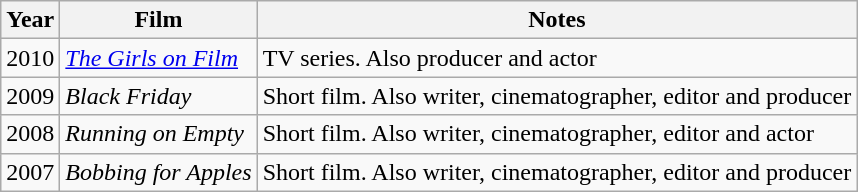<table class="wikitable sortable">
<tr>
<th>Year</th>
<th>Film</th>
<th>Notes</th>
</tr>
<tr>
<td>2010</td>
<td><em><a href='#'>The Girls on Film</a></em></td>
<td>TV series. Also producer and actor</td>
</tr>
<tr>
<td>2009</td>
<td><em>Black Friday</em></td>
<td>Short film. Also writer, cinematographer, editor and producer</td>
</tr>
<tr>
<td>2008</td>
<td><em>Running on Empty</em></td>
<td>Short film. Also writer, cinematographer, editor and actor</td>
</tr>
<tr>
<td>2007</td>
<td><em>Bobbing for Apples</em></td>
<td>Short film. Also writer, cinematographer, editor and producer</td>
</tr>
</table>
